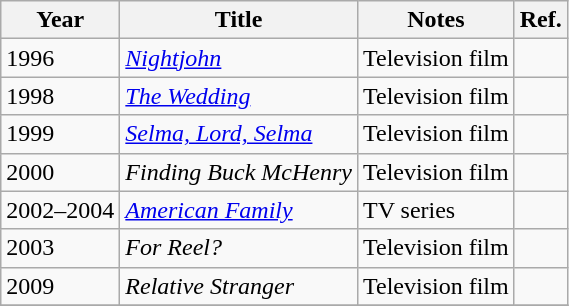<table class="wikitable sortable">
<tr>
<th>Year</th>
<th>Title</th>
<th>Notes</th>
<th class="unsortable">Ref.</th>
</tr>
<tr>
<td>1996</td>
<td><em><a href='#'>Nightjohn</a></em></td>
<td>Television film</td>
<td></td>
</tr>
<tr>
<td>1998</td>
<td><em><a href='#'>The Wedding</a></em></td>
<td>Television film</td>
<td></td>
</tr>
<tr>
<td>1999</td>
<td><em><a href='#'>Selma, Lord, Selma</a></em></td>
<td>Television film</td>
<td></td>
</tr>
<tr>
<td>2000</td>
<td><em>Finding Buck McHenry</em></td>
<td>Television film</td>
<td></td>
</tr>
<tr>
<td>2002–2004</td>
<td><em><a href='#'>American Family</a></em></td>
<td>TV series</td>
<td></td>
</tr>
<tr>
<td>2003</td>
<td><em>For Reel?</em></td>
<td>Television film</td>
<td></td>
</tr>
<tr>
<td>2009</td>
<td><em>Relative Stranger</em></td>
<td>Television film</td>
<td></td>
</tr>
<tr>
</tr>
</table>
